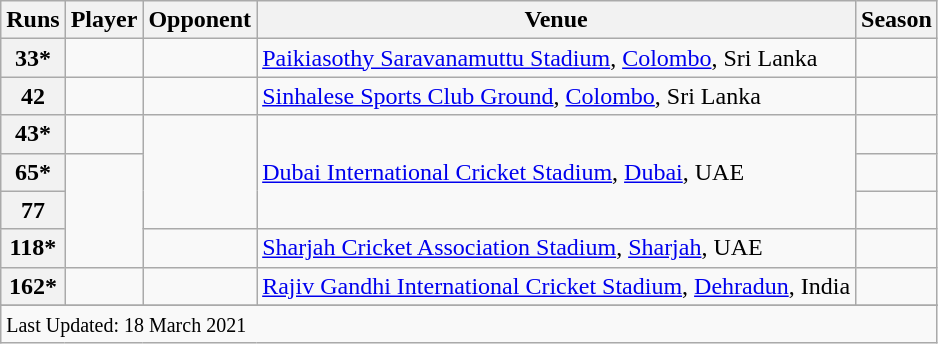<table class="wikitable plainrowheaders sortable">
<tr>
<th scope=col>Runs</th>
<th scope=col>Player</th>
<th scope=col>Opponent</th>
<th scope=col>Venue</th>
<th scope=col>Season</th>
</tr>
<tr>
<th>33*</th>
<td></td>
<td></td>
<td><a href='#'>Paikiasothy Saravanamuttu Stadium</a>, <a href='#'>Colombo</a>, Sri Lanka</td>
<td></td>
</tr>
<tr>
<th>42</th>
<td></td>
<td></td>
<td><a href='#'>Sinhalese Sports Club Ground</a>, <a href='#'>Colombo</a>, Sri Lanka</td>
<td></td>
</tr>
<tr>
<th>43*</th>
<td> </td>
<td rowspan=3></td>
<td rowspan=3><a href='#'>Dubai International Cricket Stadium</a>, <a href='#'>Dubai</a>, UAE</td>
<td></td>
</tr>
<tr>
<th>65*</th>
<td rowspan=3></td>
<td></td>
</tr>
<tr>
<th>77</th>
<td></td>
</tr>
<tr>
<th>118*</th>
<td></td>
<td><a href='#'>Sharjah Cricket Association Stadium</a>, <a href='#'>Sharjah</a>, UAE</td>
<td></td>
</tr>
<tr>
<th>162*</th>
<td> </td>
<td></td>
<td><a href='#'>Rajiv Gandhi International Cricket Stadium</a>, <a href='#'>Dehradun</a>, India</td>
<td></td>
</tr>
<tr>
</tr>
<tr class=sortbottom>
<td colspan=5><small>Last Updated: 18 March 2021</small></td>
</tr>
</table>
